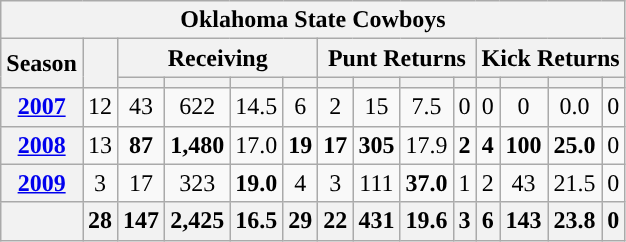<table class="wikitable" style="text-align:center;">
<tr>
<th colspan="15">Oklahoma State Cowboys</th>
</tr>
<tr>
<th rowspan="2">Season</th>
<th rowspan="2"></th>
<th colspan="4">Receiving</th>
<th colspan="4">Punt Returns</th>
<th colspan="4">Kick Returns</th>
</tr>
<tr>
<th></th>
<th></th>
<th></th>
<th></th>
<th></th>
<th></th>
<th></th>
<th></th>
<th></th>
<th></th>
<th></th>
<th></th>
</tr>
<tr>
<th><a href='#'>2007</a></th>
<td>12</td>
<td>43</td>
<td>622</td>
<td>14.5</td>
<td>6</td>
<td>2</td>
<td>15</td>
<td>7.5</td>
<td>0</td>
<td>0</td>
<td>0</td>
<td>0.0</td>
<td>0</td>
</tr>
<tr>
<th><a href='#'>2008</a></th>
<td>13</td>
<td><strong>87</strong></td>
<td><strong>1,480</strong></td>
<td>17.0</td>
<td><strong>19</strong></td>
<td><strong>17</strong></td>
<td><strong>305</strong></td>
<td>17.9</td>
<td><strong>2</strong></td>
<td><strong>4</strong></td>
<td><strong>100</strong></td>
<td><strong>25.0</strong></td>
<td>0</td>
</tr>
<tr>
<th><a href='#'>2009</a></th>
<td>3</td>
<td>17</td>
<td>323</td>
<td><strong>19.0</strong></td>
<td>4</td>
<td>3</td>
<td>111</td>
<td><strong>37.0</strong></td>
<td>1</td>
<td>2</td>
<td>43</td>
<td>21.5</td>
<td>0</td>
</tr>
<tr>
<th></th>
<th>28</th>
<th>147</th>
<th>2,425</th>
<th>16.5</th>
<th>29</th>
<th>22</th>
<th>431</th>
<th>19.6</th>
<th>3</th>
<th>6</th>
<th>143</th>
<th>23.8</th>
<th>0</th>
</tr>
</table>
